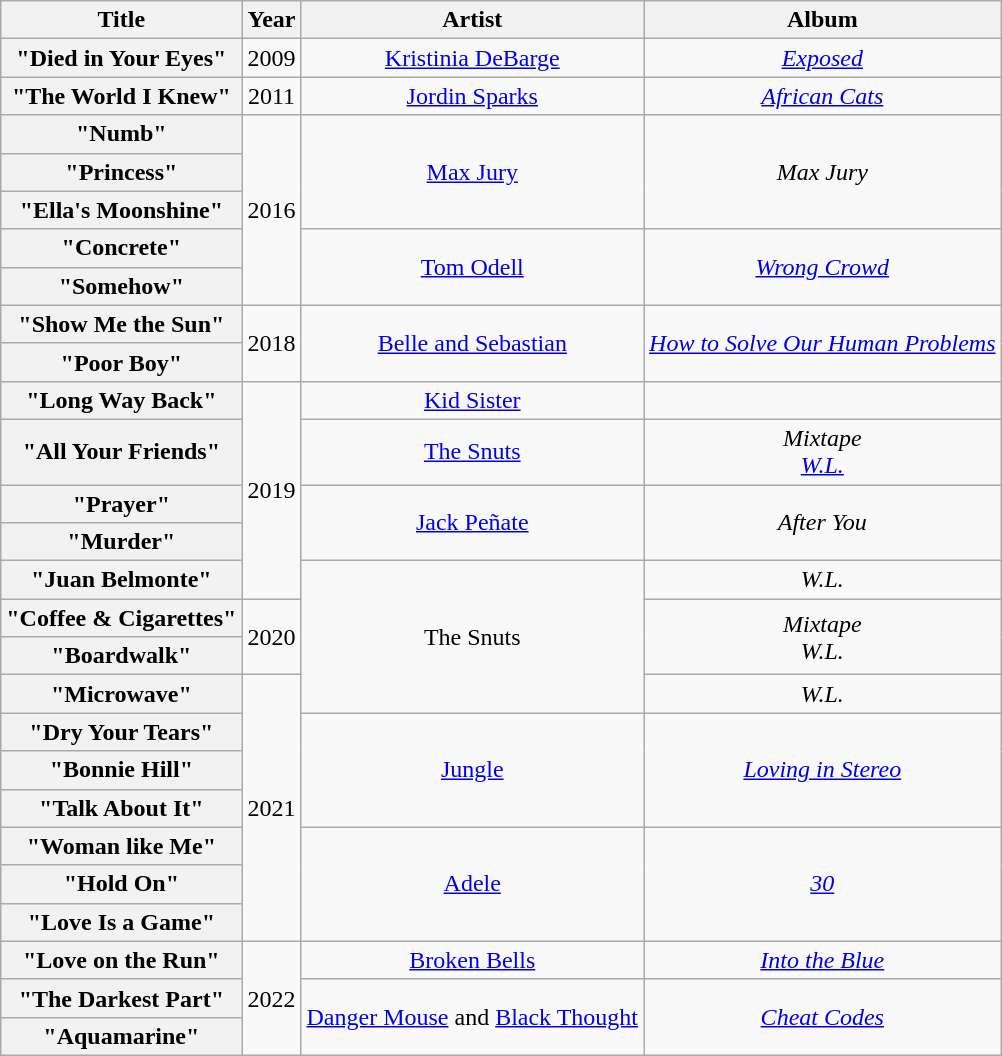<table class="wikitable plainrowheaders" style="text-align:center;">
<tr>
<th>Title</th>
<th>Year</th>
<th>Artist</th>
<th>Album</th>
</tr>
<tr>
<th scope="row">"Died in Your Eyes"</th>
<td>2009</td>
<td><a href='#'>Kristinia DeBarge</a></td>
<td><em><a href='#'>Exposed</a></em></td>
</tr>
<tr>
<th scope="row">"The World I Knew"</th>
<td>2011</td>
<td><a href='#'>Jordin Sparks</a></td>
<td><em><a href='#'>African Cats</a></em></td>
</tr>
<tr>
<th scope="row">"Numb"</th>
<td rowspan="5">2016</td>
<td rowspan="3"><a href='#'>Max Jury</a></td>
<td rowspan="3"><em>Max Jury</em></td>
</tr>
<tr>
<th scope="row">"Princess"</th>
</tr>
<tr>
<th scope="row">"Ella's Moonshine"</th>
</tr>
<tr>
<th scope="row">"Concrete"</th>
<td rowspan="2"><a href='#'>Tom Odell</a></td>
<td rowspan="2"><em><a href='#'>Wrong Crowd</a></em></td>
</tr>
<tr>
<th scope="row">"Somehow"</th>
</tr>
<tr>
<th scope="row">"Show Me the Sun"</th>
<td rowspan="2">2018</td>
<td rowspan="2"><a href='#'>Belle and Sebastian</a></td>
<td rowspan="2"><em><a href='#'>How to Solve Our Human Problems</a></em></td>
</tr>
<tr>
<th scope="row">"Poor Boy"</th>
</tr>
<tr>
<th scope="row">"Long Way Back"</th>
<td rowspan="5">2019</td>
<td><a href='#'>Kid Sister</a></td>
<td></td>
</tr>
<tr>
<th scope="row">"All Your Friends"</th>
<td><a href='#'>The Snuts</a></td>
<td><em>Mixtape</em><br><em><a href='#'>W.L.</a></em></td>
</tr>
<tr>
<th scope="row">"Prayer"</th>
<td rowspan="2"><a href='#'>Jack Peñate</a></td>
<td rowspan="2"><em>After You</em></td>
</tr>
<tr>
<th scope="row">"Murder"</th>
</tr>
<tr>
<th scope="row">"Juan Belmonte"</th>
<td rowspan="4">The Snuts</td>
<td><em>W.L.</em></td>
</tr>
<tr>
<th scope="row">"Coffee & Cigarettes"</th>
<td rowspan="2">2020</td>
<td rowspan="2"><em>Mixtape</em> <br> <em>W.L.</em></td>
</tr>
<tr>
<th scope="row">"Boardwalk"</th>
</tr>
<tr>
<th scope="row">"Microwave"</th>
<td rowspan="7">2021</td>
<td><em>W.L.</em></td>
</tr>
<tr>
<th scope="row">"Dry Your Tears"</th>
<td rowspan="3"><a href='#'>Jungle</a></td>
<td rowspan="3"><em><a href='#'>Loving in Stereo</a></em></td>
</tr>
<tr>
<th scope="row">"Bonnie Hill"</th>
</tr>
<tr>
<th scope="row">"Talk About It"</th>
</tr>
<tr>
<th scope="row">"Woman like Me"</th>
<td rowspan="3"><a href='#'>Adele</a></td>
<td rowspan="3"><em><a href='#'>30</a></em></td>
</tr>
<tr>
<th scope="row">"Hold On"</th>
</tr>
<tr>
<th scope="row">"Love Is a Game"</th>
</tr>
<tr>
<th scope="row">"Love on the Run"</th>
<td rowspan="3">2022</td>
<td><a href='#'>Broken Bells</a></td>
<td><em><a href='#'>Into the Blue</a></em></td>
</tr>
<tr>
<th scope="row">"The Darkest Part"<br></th>
<td rowspan="2"><a href='#'>Danger Mouse</a> and <a href='#'>Black Thought</a></td>
<td rowspan="2"><em><a href='#'>Cheat Codes</a></em></td>
</tr>
<tr>
<th scope="row">"Aquamarine"<br></th>
</tr>
</table>
